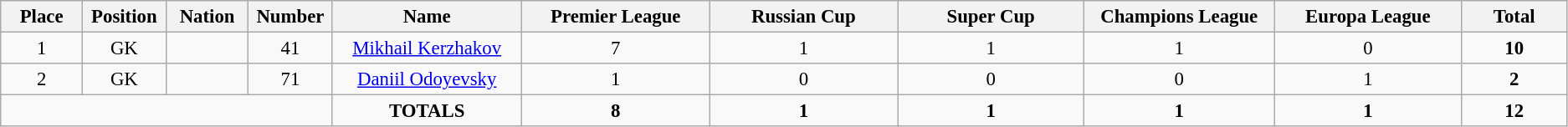<table class="wikitable" style="font-size: 95%; text-align: center;">
<tr>
<th width=60>Place</th>
<th width=60>Position</th>
<th width=60>Nation</th>
<th width=60>Number</th>
<th width=150>Name</th>
<th width=150>Premier League</th>
<th width=150>Russian Cup</th>
<th width=150>Super Cup</th>
<th width=150>Champions League</th>
<th width=150>Europa League</th>
<th width=80><strong>Total</strong></th>
</tr>
<tr>
<td>1</td>
<td>GK</td>
<td></td>
<td>41</td>
<td><a href='#'>Mikhail Kerzhakov</a></td>
<td>7</td>
<td>1</td>
<td>1</td>
<td>1</td>
<td>0</td>
<td><strong>10</strong></td>
</tr>
<tr>
<td>2</td>
<td>GK</td>
<td></td>
<td>71</td>
<td><a href='#'>Daniil Odoyevsky</a></td>
<td>1</td>
<td>0</td>
<td>0</td>
<td>0</td>
<td>1</td>
<td><strong>2</strong></td>
</tr>
<tr>
<td colspan="4"></td>
<td><strong>TOTALS</strong></td>
<td><strong>8</strong></td>
<td><strong>1</strong></td>
<td><strong>1</strong></td>
<td><strong>1</strong></td>
<td><strong>1</strong></td>
<td><strong>12</strong></td>
</tr>
</table>
